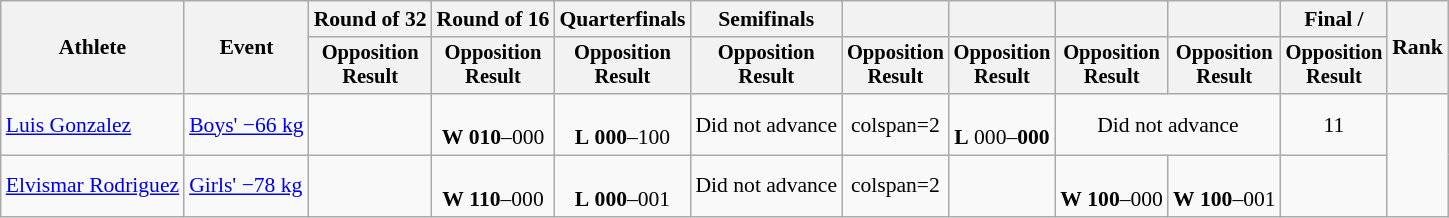<table class="wikitable" style="font-size:90%">
<tr>
<th rowspan="2">Athlete</th>
<th rowspan="2">Event</th>
<th>Round of 32</th>
<th>Round of 16</th>
<th>Quarterfinals</th>
<th>Semifinals</th>
<th></th>
<th></th>
<th></th>
<th></th>
<th>Final / </th>
<th rowspan=2>Rank</th>
</tr>
<tr style="font-size:95%">
<th>Opposition<br>Result</th>
<th>Opposition<br>Result</th>
<th>Opposition<br>Result</th>
<th>Opposition<br>Result</th>
<th>Opposition<br>Result</th>
<th>Opposition<br>Result</th>
<th>Opposition<br>Result</th>
<th>Opposition<br>Result</th>
<th>Opposition<br>Result</th>
</tr>
<tr align=center>
<td align=left><a href='#'>Luis Gonzalez</a></td>
<td align=left><a href='#'>Boys' −66 kg</a></td>
<td></td>
<td><br><strong>W</strong> <strong>010</strong>–000</td>
<td><br><strong>L</strong> <strong>000</strong>–100</td>
<td>Did not advance</td>
<td>colspan=2 </td>
<td><br><strong>L</strong> 000–<strong>000</strong></td>
<td colspan=2>Did not advance</td>
<td>11</td>
</tr>
<tr align=center>
<td align=left><a href='#'>Elvismar Rodriguez</a></td>
<td align=left><a href='#'>Girls' −78 kg</a></td>
<td></td>
<td><br><strong>W</strong> <strong>110</strong>–000</td>
<td><br><strong>L</strong> <strong>000</strong>–001</td>
<td>Did not advance</td>
<td>colspan=2 </td>
<td></td>
<td><br><strong>W</strong> <strong>100</strong>–000</td>
<td><br><strong>W</strong> <strong>100</strong>–001</td>
<td></td>
</tr>
</table>
